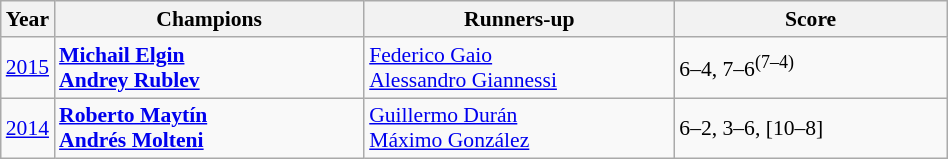<table class="wikitable" style="font-size:90%">
<tr>
<th>Year</th>
<th width="200">Champions</th>
<th width="200">Runners-up</th>
<th width="175">Score</th>
</tr>
<tr>
<td><a href='#'>2015</a></td>
<td> <strong><a href='#'>Michail Elgin</a></strong> <br>  <strong><a href='#'>Andrey Rublev</a></strong></td>
<td> <a href='#'>Federico Gaio</a> <br>  <a href='#'>Alessandro Giannessi</a></td>
<td>6–4, 7–6<sup>(7–4)</sup></td>
</tr>
<tr>
<td><a href='#'>2014</a></td>
<td> <strong><a href='#'>Roberto Maytín</a></strong> <br>  <strong><a href='#'>Andrés Molteni</a></strong></td>
<td> <a href='#'>Guillermo Durán</a> <br>  <a href='#'>Máximo González</a></td>
<td>6–2, 3–6, [10–8]</td>
</tr>
</table>
